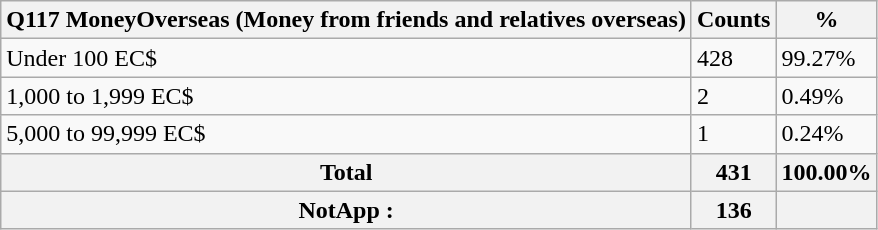<table class="wikitable sortable">
<tr>
<th>Q117 MoneyOverseas (Money from friends and relatives overseas)</th>
<th>Counts</th>
<th>%</th>
</tr>
<tr>
<td>Under 100 EC$</td>
<td>428</td>
<td>99.27%</td>
</tr>
<tr>
<td>1,000 to 1,999 EC$</td>
<td>2</td>
<td>0.49%</td>
</tr>
<tr>
<td>5,000 to 99,999 EC$</td>
<td>1</td>
<td>0.24%</td>
</tr>
<tr>
<th>Total</th>
<th>431</th>
<th>100.00%</th>
</tr>
<tr>
<th>NotApp :</th>
<th>136</th>
<th></th>
</tr>
</table>
